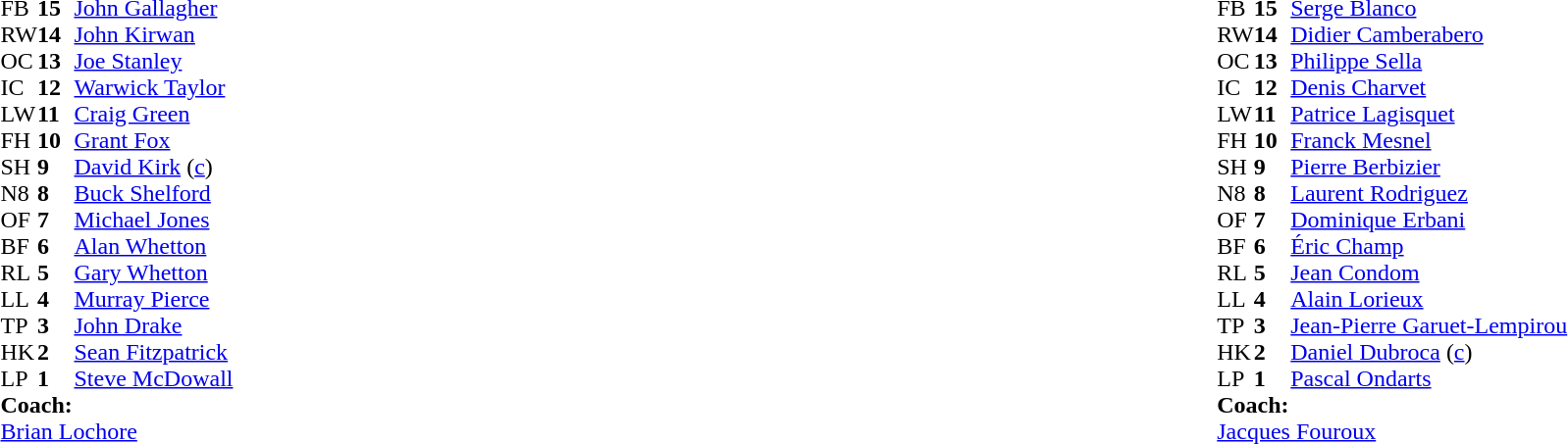<table width=100%>
<tr>
<td valign=top width=50%><br><table style="font-size: 100%" cellspacing=0 cellpadding=0>
<tr>
<th width=25></th>
<th width=25></th>
</tr>
<tr>
<td>FB</td>
<td><strong>15</strong></td>
<td><a href='#'>John Gallagher</a></td>
</tr>
<tr>
<td>RW</td>
<td><strong>14</strong></td>
<td><a href='#'>John Kirwan</a></td>
</tr>
<tr>
<td>OC</td>
<td><strong>13</strong></td>
<td><a href='#'>Joe Stanley</a></td>
</tr>
<tr>
<td>IC</td>
<td><strong>12</strong></td>
<td><a href='#'>Warwick Taylor</a></td>
</tr>
<tr>
<td>LW</td>
<td><strong>11</strong></td>
<td><a href='#'>Craig Green</a></td>
</tr>
<tr>
<td>FH</td>
<td><strong>10</strong></td>
<td><a href='#'>Grant Fox</a></td>
</tr>
<tr>
<td>SH</td>
<td><strong>9</strong></td>
<td><a href='#'>David Kirk</a> (<a href='#'>c</a>)</td>
</tr>
<tr>
<td>N8</td>
<td><strong>8</strong></td>
<td><a href='#'>Buck Shelford</a></td>
</tr>
<tr>
<td>OF</td>
<td><strong>7</strong></td>
<td><a href='#'>Michael Jones</a></td>
</tr>
<tr>
<td>BF</td>
<td><strong>6</strong></td>
<td><a href='#'>Alan Whetton</a></td>
</tr>
<tr>
<td>RL</td>
<td><strong>5</strong></td>
<td><a href='#'>Gary Whetton</a></td>
</tr>
<tr>
<td>LL</td>
<td><strong>4</strong></td>
<td><a href='#'>Murray Pierce</a></td>
</tr>
<tr>
<td>TP</td>
<td><strong>3</strong></td>
<td><a href='#'>John Drake</a></td>
</tr>
<tr>
<td>HK</td>
<td><strong>2</strong></td>
<td><a href='#'>Sean Fitzpatrick</a></td>
</tr>
<tr>
<td>LP</td>
<td><strong>1</strong></td>
<td><a href='#'>Steve McDowall</a></td>
</tr>
<tr>
<td colspan=3><strong>Coach:</strong></td>
</tr>
<tr>
<td colspan=4> <a href='#'>Brian Lochore</a></td>
</tr>
</table>
</td>
<td valign="top"></td>
<td width="50%" valign="top"><br><table cellspacing="0" cellpadding="0" align="center">
<tr>
<th width=25></th>
<th width=25></th>
</tr>
<tr>
<td>FB</td>
<td><strong>15</strong></td>
<td><a href='#'>Serge Blanco</a></td>
</tr>
<tr>
<td>RW</td>
<td><strong>14</strong></td>
<td><a href='#'>Didier Camberabero</a></td>
</tr>
<tr>
<td>OC</td>
<td><strong>13</strong></td>
<td><a href='#'>Philippe Sella</a></td>
</tr>
<tr>
<td>IC</td>
<td><strong>12</strong></td>
<td><a href='#'>Denis Charvet</a></td>
</tr>
<tr>
<td>LW</td>
<td><strong>11</strong></td>
<td><a href='#'>Patrice Lagisquet</a></td>
</tr>
<tr>
<td>FH</td>
<td><strong>10</strong></td>
<td><a href='#'>Franck Mesnel</a></td>
</tr>
<tr>
<td>SH</td>
<td><strong>9</strong></td>
<td><a href='#'>Pierre Berbizier</a></td>
</tr>
<tr>
<td>N8</td>
<td><strong>8</strong></td>
<td><a href='#'>Laurent Rodriguez</a></td>
</tr>
<tr>
<td>OF</td>
<td><strong>7</strong></td>
<td><a href='#'>Dominique Erbani</a></td>
</tr>
<tr>
<td>BF</td>
<td><strong>6</strong></td>
<td><a href='#'>Éric Champ</a></td>
</tr>
<tr>
<td>RL</td>
<td><strong>5</strong></td>
<td><a href='#'>Jean Condom</a></td>
</tr>
<tr>
<td>LL</td>
<td><strong>4</strong></td>
<td><a href='#'>Alain Lorieux</a></td>
</tr>
<tr>
<td>TP</td>
<td><strong>3</strong></td>
<td><a href='#'>Jean-Pierre Garuet-Lempirou</a></td>
</tr>
<tr>
<td>HK</td>
<td><strong>2</strong></td>
<td><a href='#'>Daniel Dubroca</a> (<a href='#'>c</a>)</td>
</tr>
<tr>
<td>LP</td>
<td><strong>1</strong></td>
<td><a href='#'>Pascal Ondarts</a></td>
</tr>
<tr>
<td colspan=3><strong>Coach:</strong></td>
</tr>
<tr>
<td colspan=4> <a href='#'>Jacques Fouroux</a></td>
</tr>
</table>
</td>
</tr>
</table>
